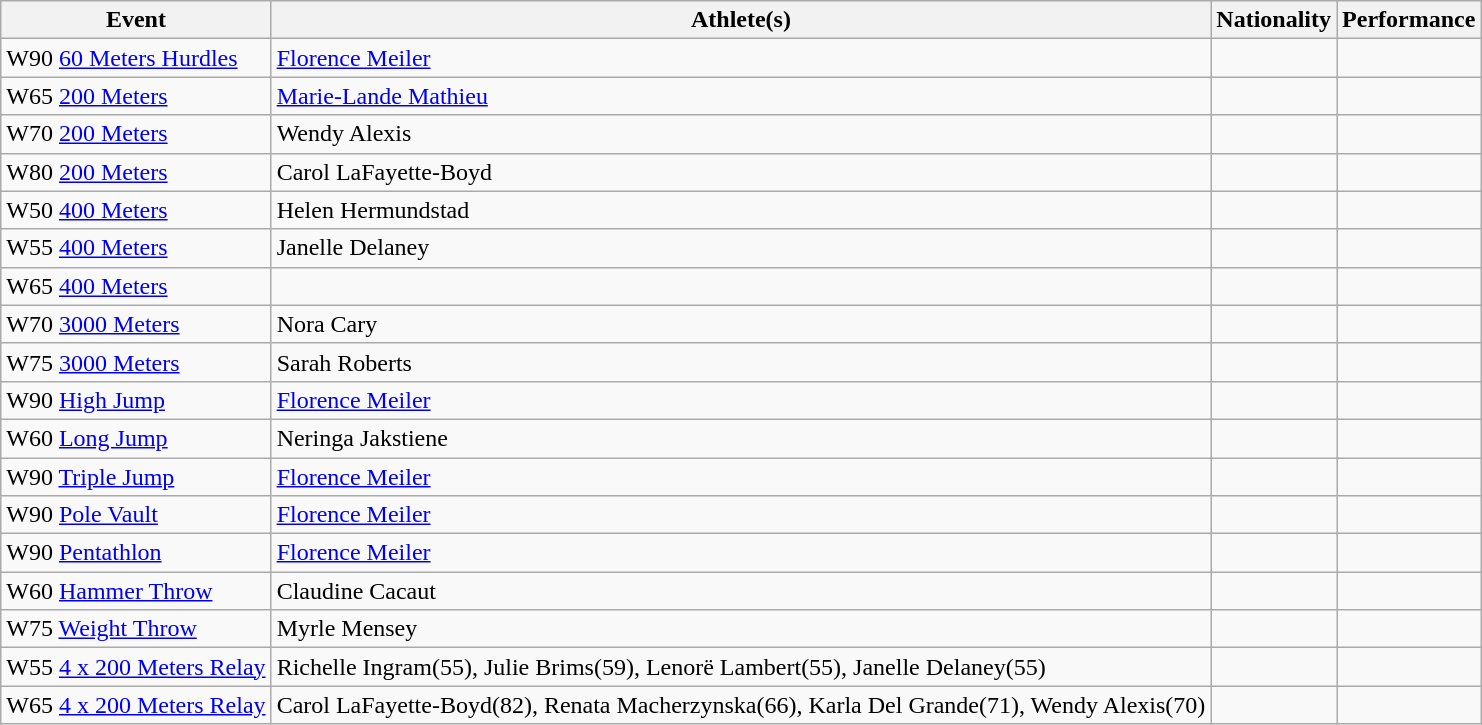<table class="wikitable">
<tr>
<th>Event</th>
<th>Athlete(s)</th>
<th>Nationality</th>
<th>Performance</th>
</tr>
<tr>
<td>W90 <a href='#'>60 Meters Hurdles</a></td>
<td><a href='#'>Florence Meiler</a>    </td>
<td></td>
<td></td>
</tr>
<tr>
<td>W65 <a href='#'>200 Meters</a></td>
<td><a href='#'>Marie-Lande Mathieu</a></td>
<td></td>
<td></td>
</tr>
<tr>
<td>W70 <a href='#'>200 Meters</a></td>
<td>Wendy Alexis    </td>
<td></td>
<td></td>
</tr>
<tr>
<td>W80 <a href='#'>200 Meters</a></td>
<td>Carol LaFayette-Boyd </td>
<td></td>
<td></td>
</tr>
<tr>
<td>W50 <a href='#'>400 Meters</a></td>
<td>Helen Hermundstad</td>
<td></td>
<td></td>
</tr>
<tr>
<td>W55 <a href='#'>400 Meters</a></td>
<td>Janelle Delaney </td>
<td></td>
<td></td>
</tr>
<tr>
<td>W65 <a href='#'>400 Meters</a></td>
<td> </td>
<td></td>
<td></td>
</tr>
<tr>
<td>W70 <a href='#'>3000 Meters</a></td>
<td>Nora Cary </td>
<td></td>
<td></td>
</tr>
<tr>
<td>W75 <a href='#'>3000 Meters</a></td>
<td>Sarah Roberts </td>
<td></td>
<td></td>
</tr>
<tr>
<td>W90 <a href='#'>High Jump</a></td>
<td><a href='#'>Florence Meiler</a>   </td>
<td></td>
<td></td>
</tr>
<tr>
<td>W60 <a href='#'>Long Jump</a></td>
<td>Neringa Jakstiene   </td>
<td></td>
<td></td>
</tr>
<tr>
<td>W90 <a href='#'>Triple Jump</a></td>
<td><a href='#'>Florence Meiler</a> </td>
<td></td>
<td></td>
</tr>
<tr>
<td>W90 <a href='#'>Pole Vault</a></td>
<td><a href='#'>Florence Meiler</a></td>
<td></td>
<td></td>
</tr>
<tr>
<td>W90 <a href='#'>Pentathlon</a></td>
<td><a href='#'>Florence Meiler</a>   </td>
<td></td>
<td></td>
</tr>
<tr>
<td>W60 <a href='#'>Hammer Throw</a></td>
<td>Claudine Cacaut </td>
<td></td>
<td></td>
</tr>
<tr>
<td>W75 <a href='#'>Weight Throw</a></td>
<td>Myrle Mensey   </td>
<td></td>
<td></td>
</tr>
<tr>
<td>W55 <a href='#'>4 x 200 Meters Relay</a></td>
<td>Richelle Ingram(55), Julie Brims(59), Lenorë Lambert(55), Janelle Delaney(55)</td>
<td></td>
<td></td>
</tr>
<tr>
<td>W65 <a href='#'>4 x 200 Meters Relay</a></td>
<td>Carol LaFayette-Boyd(82), Renata Macherzynska(66), Karla Del Grande(71), Wendy Alexis(70)</td>
<td></td>
<td></td>
</tr>
</table>
